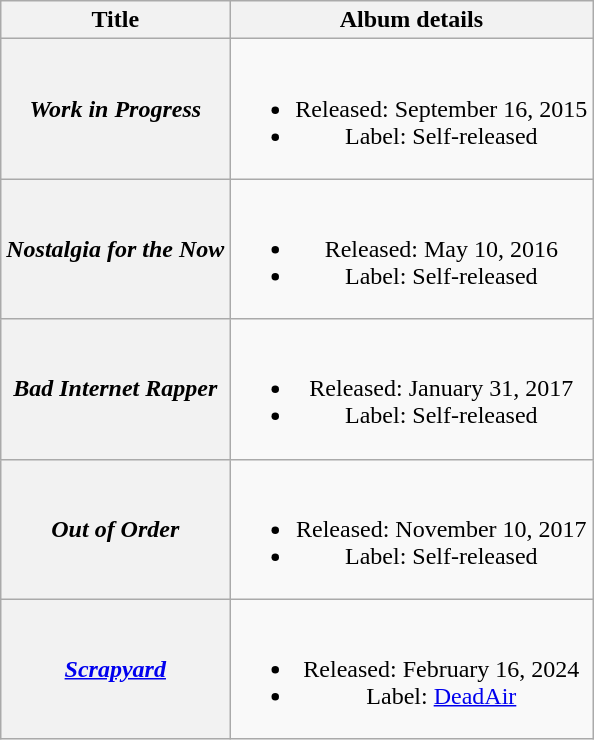<table class="wikitable plainrowheaders" style="text-align:center;">
<tr>
<th scope="col"  scope="col">Title</th>
<th scope="col" scope="col";">Album details</th>
</tr>
<tr>
<th scope="row"><em>Work in Progress</em></th>
<td><br><ul><li>Released: September 16, 2015</li><li>Label: Self-released</li></ul></td>
</tr>
<tr>
<th scope="row"><em>Nostalgia for the Now</em></th>
<td><br><ul><li>Released: May 10, 2016</li><li>Label: Self-released</li></ul></td>
</tr>
<tr>
<th scope="row"><em>Bad Internet Rapper</em></th>
<td><br><ul><li>Released: January 31, 2017</li><li>Label: Self-released</li></ul></td>
</tr>
<tr>
<th scope="row"><em>Out of Order</em></th>
<td><br><ul><li>Released: November 10, 2017</li><li>Label: Self-released</li></ul></td>
</tr>
<tr>
<th scope="row"><em><a href='#'>Scrapyard</a></em></th>
<td><br><ul><li>Released: February 16, 2024</li><li>Label: <a href='#'>DeadAir</a></li></ul></td>
</tr>
</table>
